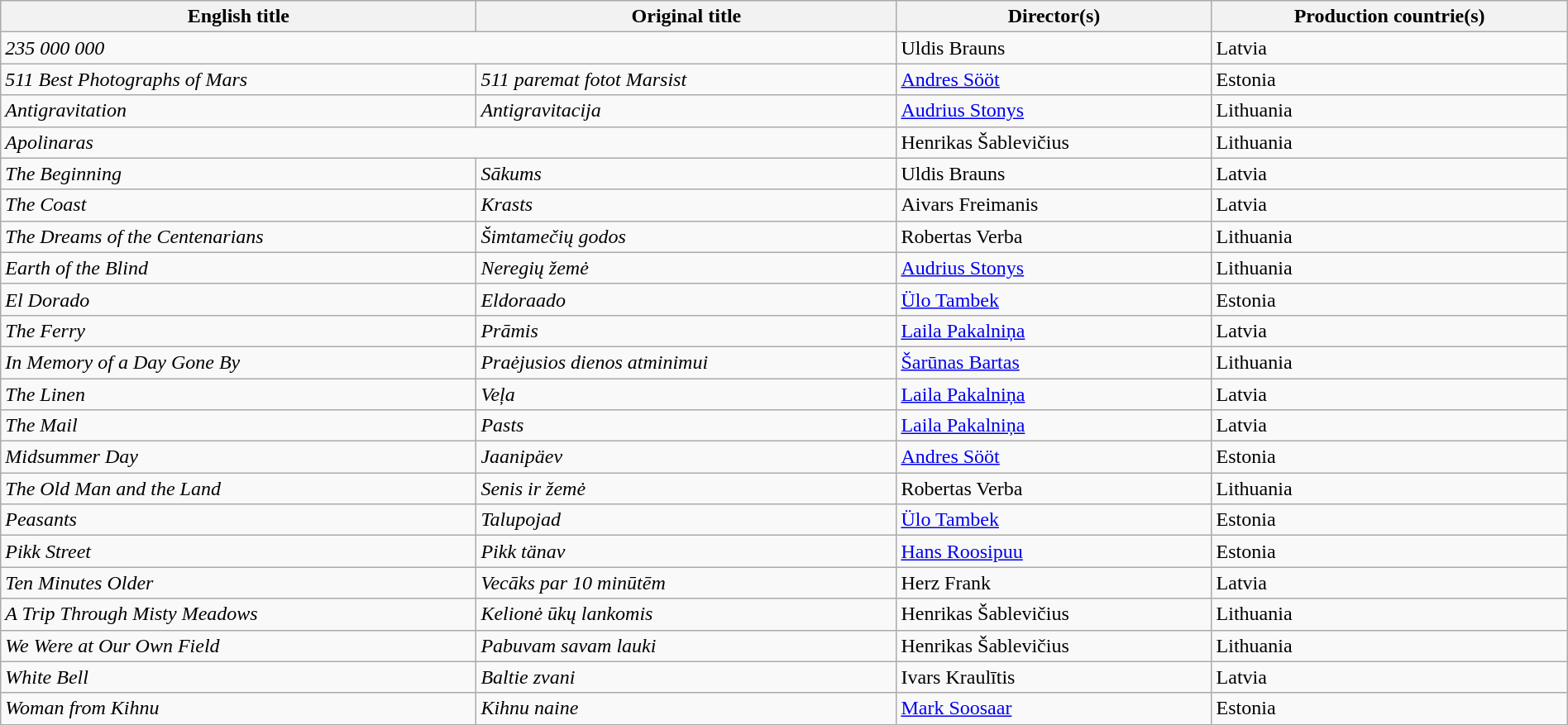<table class="sortable wikitable" style="width:100%; margin-bottom:4px" cellpadding="5">
<tr>
<th scope="col">English title</th>
<th scope="col">Original title</th>
<th scope="col">Director(s)</th>
<th scope="col">Production countrie(s)</th>
</tr>
<tr>
<td colspan="2"><em>235 000 000</em></td>
<td>Uldis Brauns</td>
<td>Latvia</td>
</tr>
<tr>
<td><em>511 Best Photographs of Mars</em></td>
<td><em>511 paremat fotot Marsist</em></td>
<td><a href='#'>Andres Sööt</a></td>
<td>Estonia</td>
</tr>
<tr>
<td><em>Antigravitation</em></td>
<td><em>Antigravitacija</em></td>
<td><a href='#'>Audrius Stonys</a></td>
<td>Lithuania</td>
</tr>
<tr>
<td colspan="2"><em>Apolinaras</em></td>
<td>Henrikas Šablevičius</td>
<td>Lithuania</td>
</tr>
<tr>
<td><em>The Beginning</em></td>
<td><em>Sākums</em></td>
<td>Uldis Brauns</td>
<td>Latvia</td>
</tr>
<tr>
<td><em>The Coast</em></td>
<td><em>Krasts</em></td>
<td>Aivars Freimanis</td>
<td>Latvia</td>
</tr>
<tr>
<td><em>The Dreams of the Centenarians</em></td>
<td><em>Šimtamečių godos</em></td>
<td>Robertas Verba</td>
<td>Lithuania</td>
</tr>
<tr>
<td><em>Earth of the Blind</em></td>
<td><em>Neregių žemė</em></td>
<td><a href='#'>Audrius Stonys</a></td>
<td>Lithuania</td>
</tr>
<tr>
<td><em>El Dorado</em></td>
<td><em>Eldoraado</em></td>
<td><a href='#'>Ülo Tambek</a></td>
<td>Estonia</td>
</tr>
<tr>
<td><em>The Ferry</em></td>
<td><em>Prāmis</em></td>
<td><a href='#'>Laila Pakalniņa</a></td>
<td>Latvia</td>
</tr>
<tr>
<td><em>In Memory of a Day Gone By</em></td>
<td><em>Praėjusios dienos atminimui</em></td>
<td><a href='#'>Šarūnas Bartas</a></td>
<td>Lithuania</td>
</tr>
<tr>
<td><em>The Linen</em></td>
<td><em>Veļa</em></td>
<td><a href='#'>Laila Pakalniņa</a></td>
<td>Latvia</td>
</tr>
<tr>
<td><em>The Mail</em></td>
<td><em>Pasts</em></td>
<td><a href='#'>Laila Pakalniņa</a></td>
<td>Latvia</td>
</tr>
<tr>
<td><em>Midsummer Day</em></td>
<td><em>Jaanipäev</em></td>
<td><a href='#'>Andres Sööt</a></td>
<td>Estonia</td>
</tr>
<tr>
<td><em>The Old Man and the Land</em></td>
<td><em>Senis ir žemė</em></td>
<td>Robertas Verba</td>
<td>Lithuania</td>
</tr>
<tr>
<td><em>Peasants</em></td>
<td><em>Talupojad</em></td>
<td><a href='#'>Ülo Tambek</a></td>
<td>Estonia</td>
</tr>
<tr>
<td><em>Pikk Street</em></td>
<td><em>Pikk tänav</em></td>
<td><a href='#'>Hans Roosipuu</a></td>
<td>Estonia</td>
</tr>
<tr>
<td><em>Ten Minutes Older</em></td>
<td><em>Vecāks par 10 minūtēm</em></td>
<td>Herz Frank</td>
<td>Latvia</td>
</tr>
<tr>
<td><em>A Trip Through Misty Meadows</em></td>
<td><em>Kelionė ūkų lankomis</em></td>
<td>Henrikas Šablevičius</td>
<td>Lithuania</td>
</tr>
<tr>
<td><em>We Were at Our Own Field</em></td>
<td><em>Pabuvam savam lauki</em></td>
<td>Henrikas Šablevičius</td>
<td>Lithuania</td>
</tr>
<tr>
<td><em>White Bell</em></td>
<td><em>Baltie zvani</em></td>
<td>Ivars Kraulītis</td>
<td>Latvia</td>
</tr>
<tr>
<td><em>Woman from Kihnu</em></td>
<td><em>Kihnu naine</em></td>
<td><a href='#'>Mark Soosaar</a></td>
<td>Estonia</td>
</tr>
</table>
